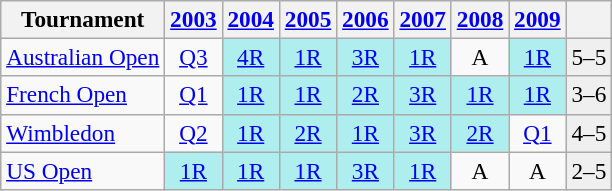<table class=wikitable style=text-align:center;font-size:97%>
<tr>
<th>Tournament</th>
<th><a href='#'>2003</a></th>
<th><a href='#'>2004</a></th>
<th><a href='#'>2005</a></th>
<th><a href='#'>2006</a></th>
<th><a href='#'>2007</a></th>
<th><a href='#'>2008</a></th>
<th><a href='#'>2009</a></th>
<th></th>
</tr>
<tr>
<td align=left><a href='#'>Australian Open</a></td>
<td><a href='#'>Q3</a></td>
<td align="center" style="background:#afeeee;"><a href='#'>4R</a></td>
<td align="center" style="background:#afeeee;"><a href='#'>1R</a></td>
<td align="center" style="background:#afeeee;"><a href='#'>3R</a></td>
<td align="center" style="background:#afeeee;"><a href='#'>1R</a></td>
<td>A</td>
<td align="center" style="background:#afeeee;"><a href='#'>1R</a></td>
<td align="center" style="background:#EFEFEF;">5–5</td>
</tr>
<tr>
<td align=left><a href='#'>French Open</a></td>
<td><a href='#'>Q1</a></td>
<td align="center" style="background:#afeeee;"><a href='#'>1R</a></td>
<td align="center" style="background:#afeeee;"><a href='#'>1R</a></td>
<td align="center" style="background:#afeeee;"><a href='#'>2R</a></td>
<td align="center" style="background:#afeeee;"><a href='#'>3R</a></td>
<td align="center" style="background:#afeeee;"><a href='#'>1R</a></td>
<td align="center" style="background:#afeeee;"><a href='#'>1R</a></td>
<td align="center" style="background:#EFEFEF;">3–6</td>
</tr>
<tr>
<td align=left><a href='#'>Wimbledon</a></td>
<td><a href='#'>Q2</a></td>
<td align="center" style="background:#afeeee;"><a href='#'>1R</a></td>
<td align="center" style="background:#afeeee;"><a href='#'>2R</a></td>
<td align="center" style="background:#afeeee;"><a href='#'>1R</a></td>
<td align="center" style="background:#afeeee;"><a href='#'>3R</a></td>
<td align="center" style="background:#afeeee;"><a href='#'>2R</a></td>
<td><a href='#'>Q1</a></td>
<td align="center" style="background:#EFEFEF;">4–5</td>
</tr>
<tr>
<td align=left><a href='#'>US Open</a></td>
<td align="center" style="background:#afeeee;"><a href='#'>1R</a></td>
<td align="center" style="background:#afeeee;"><a href='#'>1R</a></td>
<td align="center" style="background:#afeeee;"><a href='#'>1R</a></td>
<td align="center" style="background:#afeeee;"><a href='#'>3R</a></td>
<td align="center" style="background:#afeeee;"><a href='#'>1R</a></td>
<td>A</td>
<td>A</td>
<td align="center" style="background:#EFEFEF;">2–5</td>
</tr>
</table>
